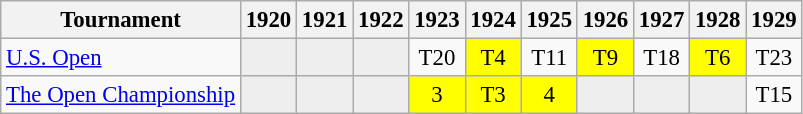<table class="wikitable" style="font-size:95%;text-align:center;">
<tr>
<th>Tournament</th>
<th>1920</th>
<th>1921</th>
<th>1922</th>
<th>1923</th>
<th>1924</th>
<th>1925</th>
<th>1926</th>
<th>1927</th>
<th>1928</th>
<th>1929</th>
</tr>
<tr>
<td align=left><a href='#'>U.S. Open</a></td>
<td style="background:#eeeeee;"></td>
<td style="background:#eeeeee;"></td>
<td style="background:#eeeeee;"></td>
<td>T20</td>
<td style="background:yellow;">T4</td>
<td>T11</td>
<td style="background:yellow;">T9</td>
<td>T18</td>
<td style="background:yellow;">T6</td>
<td>T23</td>
</tr>
<tr>
<td align=left><a href='#'>The Open Championship</a></td>
<td style="background:#eeeeee;"></td>
<td style="background:#eeeeee;"></td>
<td style="background:#eeeeee;"></td>
<td style="background:yellow;">3</td>
<td style="background:yellow;">T3</td>
<td style="background:yellow;">4</td>
<td style="background:#eeeeee;"></td>
<td style="background:#eeeeee;"></td>
<td style="background:#eeeeee;"></td>
<td>T15</td>
</tr>
</table>
